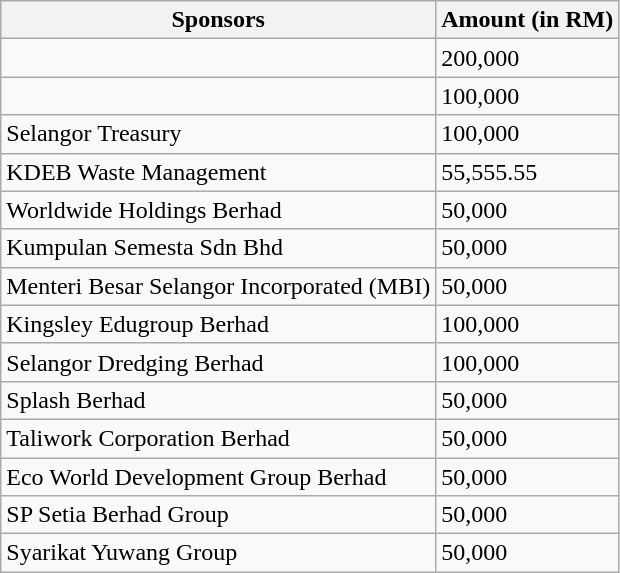<table class="wikitable">
<tr>
<th>Sponsors</th>
<th>Amount (in RM)</th>
</tr>
<tr>
<td></td>
<td>200,000</td>
</tr>
<tr>
<td></td>
<td>100,000</td>
</tr>
<tr>
<td>Selangor Treasury</td>
<td>100,000</td>
</tr>
<tr>
<td>KDEB Waste Management</td>
<td>55,555.55</td>
</tr>
<tr>
<td>Worldwide Holdings Berhad</td>
<td>50,000</td>
</tr>
<tr>
<td>Kumpulan Semesta Sdn Bhd</td>
<td>50,000</td>
</tr>
<tr>
<td>Menteri Besar Selangor Incorporated (MBI)</td>
<td>50,000</td>
</tr>
<tr>
<td>Kingsley Edugroup Berhad</td>
<td>100,000</td>
</tr>
<tr>
<td>Selangor Dredging Berhad</td>
<td>100,000</td>
</tr>
<tr>
<td>Splash Berhad</td>
<td>50,000</td>
</tr>
<tr>
<td>Taliwork Corporation Berhad</td>
<td>50,000</td>
</tr>
<tr>
<td>Eco World Development Group Berhad</td>
<td>50,000</td>
</tr>
<tr>
<td>SP Setia Berhad Group</td>
<td>50,000</td>
</tr>
<tr>
<td>Syarikat Yuwang Group</td>
<td>50,000</td>
</tr>
</table>
